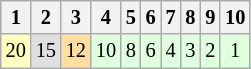<table class="wikitable" style="font-size: 85%;">
<tr>
<th>1</th>
<th>2</th>
<th>3</th>
<th>4</th>
<th>5</th>
<th>6</th>
<th>7</th>
<th>8</th>
<th>9</th>
<th>10</th>
</tr>
<tr align="center">
<td style="background:#FFFFBF;">20</td>
<td style="background:#DFDFDF;">15</td>
<td style="background:#FFDF9F;">12</td>
<td style="background:#DFFFDF;">10</td>
<td style="background:#DFFFDF;">8</td>
<td style="background:#DFFFDF;">6</td>
<td style="background:#DFFFDF;">4</td>
<td style="background:#DFFFDF;">3</td>
<td style="background:#DFFFDF;">2</td>
<td style="background:#DFFFDF;">1</td>
</tr>
</table>
